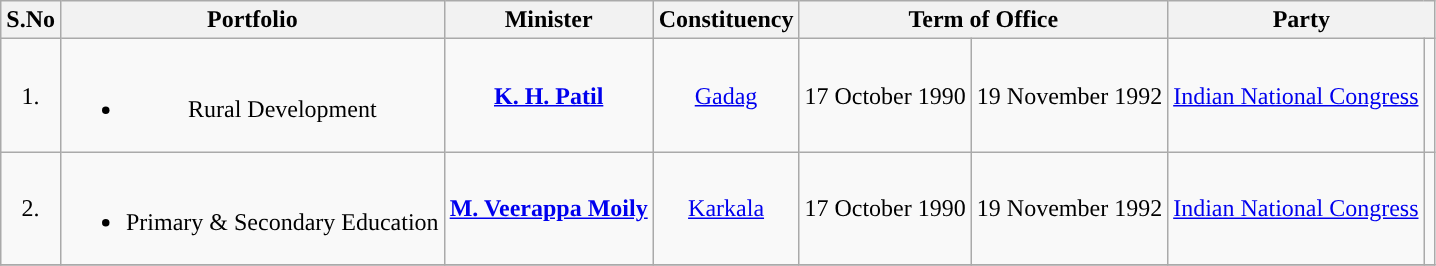<table class="wikitable sortable" style="text-align:center;">
<tr>
<th>S.No</th>
<th>Portfolio</th>
<th>Minister</th>
<th>Constituency</th>
<th colspan="2">Term of Office</th>
<th colspan="2" scope="col">Party</th>
</tr>
<tr>
<td>1.</td>
<td><br><ul><li>Rural Development</li></ul></td>
<td><strong><a href='#'>K. H. Patil</a></strong></td>
<td><a href='#'>Gadag</a></td>
<td>17 October 1990</td>
<td>19 November 1992</td>
<td><a href='#'>Indian National Congress</a></td>
<td style="background:"></td>
</tr>
<tr style="text-align:center">
<td>2.</td>
<td><br><ul><li>Primary & Secondary Education</li></ul></td>
<td><strong><a href='#'>M. Veerappa Moily</a></strong></td>
<td><a href='#'>Karkala</a></td>
<td>17 October 1990</td>
<td>19 November 1992</td>
<td><a href='#'>Indian National Congress</a></td>
<td style="background:"></td>
</tr>
<tr style="text-align:center">
</tr>
</table>
